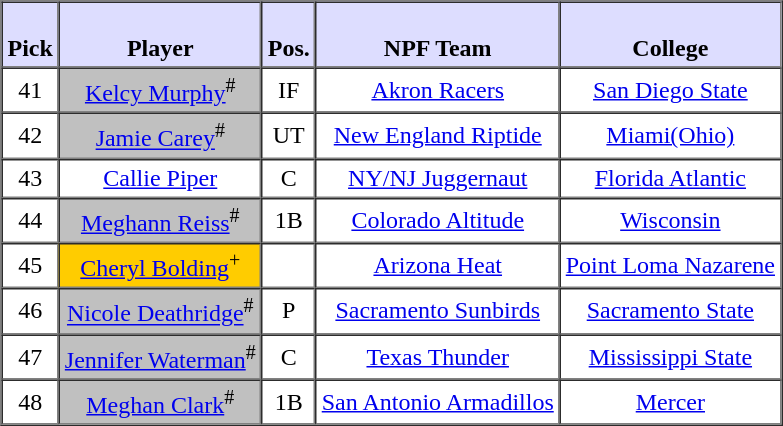<table style="text-align: center" border="1" cellpadding="3" cellspacing="0">
<tr>
<th style="background:#ddf;"><br>Pick</th>
<th style="background:#ddf;"><br>Player</th>
<th style="background:#ddf;"><br>Pos.</th>
<th style="background:#ddf;"><br>NPF Team</th>
<th style="background:#ddf;"><br>College</th>
</tr>
<tr>
<td>41</td>
<td style="background:#C0C0C0;"><a href='#'>Kelcy Murphy</a><sup>#</sup></td>
<td>IF</td>
<td><a href='#'>Akron Racers</a></td>
<td><a href='#'>San Diego State</a></td>
</tr>
<tr>
<td>42</td>
<td style="background:#C0C0C0;"><a href='#'>Jamie Carey</a><sup>#</sup></td>
<td>UT</td>
<td><a href='#'>New England Riptide</a></td>
<td><a href='#'>Miami(Ohio)</a></td>
</tr>
<tr>
<td>43</td>
<td><a href='#'>Callie Piper</a></td>
<td>C</td>
<td><a href='#'>NY/NJ Juggernaut</a></td>
<td><a href='#'>Florida Atlantic</a></td>
</tr>
<tr>
<td>44</td>
<td style="background:#C0C0C0;"><a href='#'>Meghann Reiss</a><sup>#</sup></td>
<td>1B</td>
<td><a href='#'>Colorado Altitude</a></td>
<td><a href='#'>Wisconsin</a></td>
</tr>
<tr>
<td>45</td>
<td style="background:#FFCC00;"><a href='#'>Cheryl Bolding</a><sup>+</sup></td>
<td></td>
<td><a href='#'>Arizona Heat</a></td>
<td><a href='#'>Point Loma Nazarene</a></td>
</tr>
<tr>
<td>46</td>
<td style="background:#C0C0C0;"><a href='#'>Nicole Deathridge</a><sup>#</sup></td>
<td>P</td>
<td><a href='#'>Sacramento Sunbirds</a></td>
<td><a href='#'>Sacramento State</a></td>
</tr>
<tr>
<td>47</td>
<td style="background:#C0C0C0;"><a href='#'>Jennifer Waterman</a><sup>#</sup></td>
<td>C</td>
<td><a href='#'>Texas Thunder</a></td>
<td><a href='#'>Mississippi State</a></td>
</tr>
<tr>
<td>48</td>
<td style="background:#C0C0C0;"><a href='#'>Meghan Clark</a><sup>#</sup></td>
<td>1B</td>
<td><a href='#'>San Antonio Armadillos</a></td>
<td><a href='#'>Mercer</a></td>
</tr>
</table>
